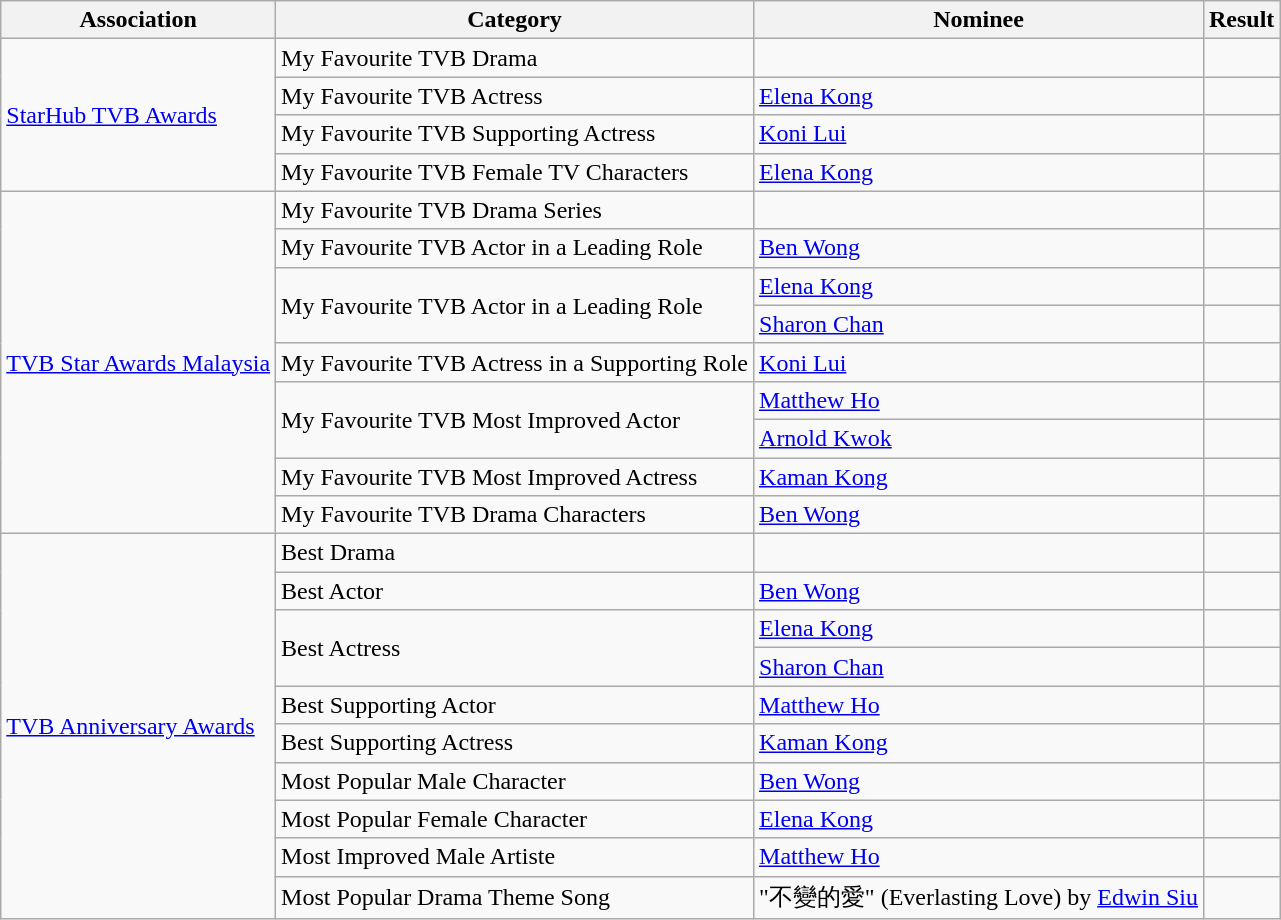<table class="wikitable sortable">
<tr>
<th>Association</th>
<th>Category</th>
<th>Nominee</th>
<th>Result</th>
</tr>
<tr>
<td rowspan=4><a href='#'>StarHub TVB Awards</a></td>
<td>My Favourite TVB Drama</td>
<td></td>
<td></td>
</tr>
<tr>
<td>My Favourite TVB Actress</td>
<td><a href='#'>Elena Kong</a></td>
<td></td>
</tr>
<tr>
<td>My Favourite TVB Supporting Actress</td>
<td><a href='#'>Koni Lui</a></td>
<td></td>
</tr>
<tr>
<td>My Favourite TVB Female TV Characters</td>
<td><a href='#'>Elena Kong</a></td>
<td></td>
</tr>
<tr>
<td rowspan=9><a href='#'>TVB Star Awards Malaysia</a></td>
<td>My Favourite TVB Drama Series</td>
<td></td>
<td></td>
</tr>
<tr>
<td>My Favourite TVB Actor in a Leading Role</td>
<td><a href='#'>Ben Wong</a></td>
<td></td>
</tr>
<tr>
<td rowspan=2>My Favourite TVB Actor in a Leading Role</td>
<td><a href='#'>Elena Kong</a></td>
<td></td>
</tr>
<tr>
<td><a href='#'>Sharon Chan</a></td>
<td></td>
</tr>
<tr>
<td>My Favourite TVB Actress in a Supporting Role</td>
<td><a href='#'>Koni Lui</a></td>
<td></td>
</tr>
<tr>
<td rowspan=2>My Favourite TVB Most Improved Actor</td>
<td><a href='#'>Matthew Ho</a></td>
<td></td>
</tr>
<tr>
<td><a href='#'>Arnold Kwok</a></td>
<td></td>
</tr>
<tr>
<td>My Favourite TVB Most Improved Actress</td>
<td><a href='#'>Kaman Kong</a></td>
<td></td>
</tr>
<tr>
<td>My Favourite TVB Drama Characters</td>
<td><a href='#'>Ben Wong</a></td>
<td></td>
</tr>
<tr>
<td rowspan=11><a href='#'>TVB Anniversary Awards</a></td>
<td>Best Drama</td>
<td></td>
<td></td>
</tr>
<tr>
<td>Best Actor</td>
<td><a href='#'>Ben Wong</a></td>
<td></td>
</tr>
<tr>
<td rowspan=2>Best Actress</td>
<td><a href='#'>Elena Kong</a></td>
<td></td>
</tr>
<tr>
<td><a href='#'>Sharon Chan</a></td>
<td></td>
</tr>
<tr>
<td>Best Supporting Actor</td>
<td><a href='#'>Matthew Ho</a></td>
<td></td>
</tr>
<tr>
<td>Best Supporting Actress</td>
<td><a href='#'>Kaman Kong</a></td>
<td></td>
</tr>
<tr>
<td>Most Popular Male Character</td>
<td><a href='#'>Ben Wong</a></td>
<td></td>
</tr>
<tr>
<td>Most Popular Female Character</td>
<td><a href='#'>Elena Kong</a></td>
<td></td>
</tr>
<tr>
<td>Most Improved Male Artiste</td>
<td><a href='#'>Matthew Ho</a></td>
<td></td>
</tr>
<tr>
<td>Most Popular Drama Theme Song</td>
<td>"不變的愛" (Everlasting Love) by <a href='#'>Edwin Siu</a></td>
<td></td>
</tr>
</table>
